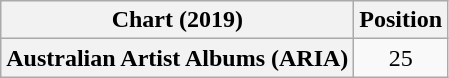<table class="wikitable plainrowheaders" style="text-align:center">
<tr>
<th scope="col">Chart (2019)</th>
<th scope="col">Position</th>
</tr>
<tr>
<th scope="row">Australian Artist Albums (ARIA)</th>
<td>25</td>
</tr>
</table>
